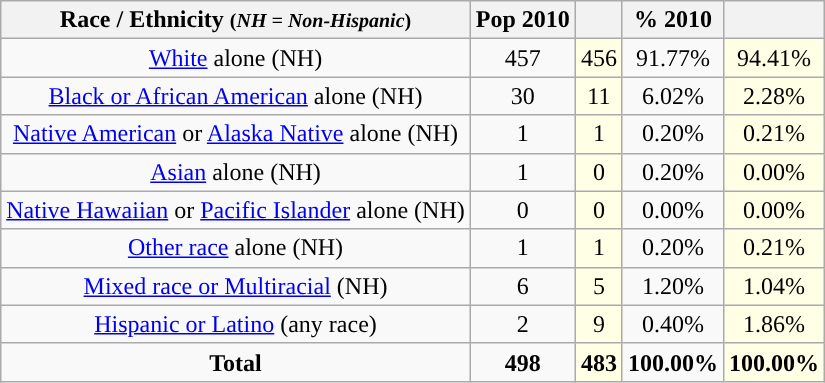<table class="wikitable" style="text-align:center;">
<tr>
<th>Race / Ethnicity <small>(<em>NH = Non-Hispanic</em>)</small></th>
<th>Pop 2010</th>
<th></th>
<th>% 2010</th>
<th></th>
</tr>
<tr>
<td><a href='#'>White</a> alone (NH)</td>
<td>457</td>
<td style='background: #ffffe6;'>456</td>
<td>91.77%</td>
<td style='background: #ffffe6;'>94.41%</td>
</tr>
<tr>
<td><a href='#'>Black or African American</a> alone (NH)</td>
<td>30</td>
<td style='background: #ffffe6;'>11</td>
<td>6.02%</td>
<td style='background: #ffffe6;'>2.28%</td>
</tr>
<tr>
<td><a href='#'>Native American</a> or <a href='#'>Alaska Native</a> alone (NH)</td>
<td>1</td>
<td style='background: #ffffe6;'>1</td>
<td>0.20%</td>
<td style='background: #ffffe6;'>0.21%</td>
</tr>
<tr>
<td><a href='#'>Asian</a> alone (NH)</td>
<td>1</td>
<td style='background: #ffffe6;'>0</td>
<td>0.20%</td>
<td style='background: #ffffe6;'>0.00%</td>
</tr>
<tr>
<td><a href='#'>Native Hawaiian</a> or <a href='#'>Pacific Islander</a> alone (NH)</td>
<td>0</td>
<td style='background: #ffffe6;'>0</td>
<td>0.00%</td>
<td style='background: #ffffe6;'>0.00%</td>
</tr>
<tr>
<td><a href='#'>Other race</a> alone (NH)</td>
<td>1</td>
<td style='background: #ffffe6;'>1</td>
<td>0.20%</td>
<td style='background: #ffffe6;'>0.21%</td>
</tr>
<tr>
<td><a href='#'>Mixed race or Multiracial</a> (NH)</td>
<td>6</td>
<td style='background: #ffffe6;'>5</td>
<td>1.20%</td>
<td style='background: #ffffe6;'>1.04%</td>
</tr>
<tr>
<td><a href='#'>Hispanic or Latino</a> (any race)</td>
<td>2</td>
<td style='background: #ffffe6;'>9</td>
<td>0.40%</td>
<td style='background: #ffffe6;'>1.86%</td>
</tr>
<tr>
<td><strong>Total</strong></td>
<td><strong>498</strong></td>
<td style='background: #ffffe6;'><strong>483</strong></td>
<td><strong>100.00%</strong></td>
<td style='background: #ffffe6;'><strong>100.00%</strong></td>
</tr>
</table>
